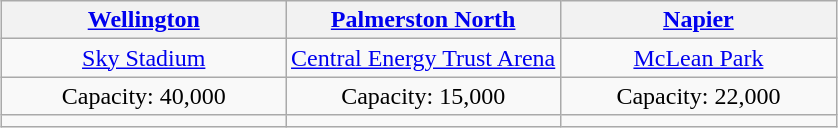<table class="wikitable" style="text-align:center; margin: 1em auto;">
<tr>
<th width="34%"><a href='#'>Wellington</a></th>
<th width="33%"><a href='#'>Palmerston North</a></th>
<th width="34%"><a href='#'>Napier</a></th>
</tr>
<tr>
<td><a href='#'>Sky Stadium</a></td>
<td><a href='#'>Central Energy Trust Arena</a></td>
<td><a href='#'>McLean Park</a></td>
</tr>
<tr>
<td>Capacity: 40,000</td>
<td>Capacity: 15,000</td>
<td>Capacity: 22,000</td>
</tr>
<tr>
<td></td>
<td></td>
<td></td>
</tr>
</table>
